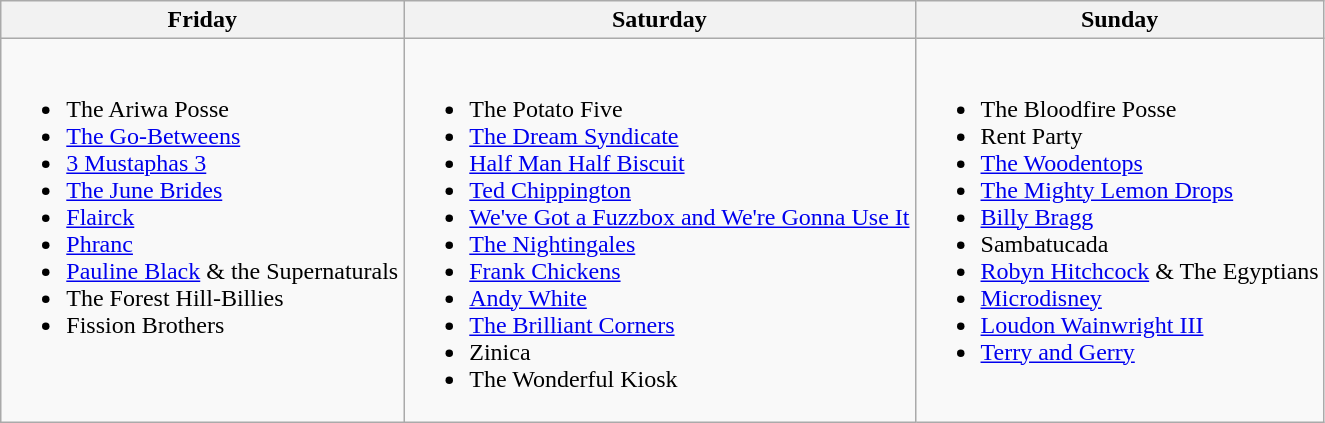<table class="wikitable">
<tr>
<th>Friday</th>
<th>Saturday</th>
<th>Sunday</th>
</tr>
<tr valign="top">
<td><br><ul><li>The Ariwa Posse</li><li><a href='#'>The Go-Betweens</a></li><li><a href='#'>3 Mustaphas 3</a></li><li><a href='#'>The June Brides</a></li><li><a href='#'>Flairck</a></li><li><a href='#'>Phranc</a></li><li><a href='#'>Pauline Black</a> & the Supernaturals</li><li>The Forest Hill-Billies</li><li>Fission Brothers</li></ul></td>
<td><br><ul><li>The Potato Five</li><li><a href='#'>The Dream Syndicate</a></li><li><a href='#'>Half Man Half Biscuit</a></li><li><a href='#'>Ted Chippington</a></li><li><a href='#'>We've Got a Fuzzbox and We're Gonna Use It</a></li><li><a href='#'>The Nightingales</a></li><li><a href='#'>Frank Chickens</a></li><li><a href='#'>Andy White</a></li><li><a href='#'>The Brilliant Corners</a></li><li>Zinica</li><li>The Wonderful Kiosk</li></ul></td>
<td><br><ul><li>The Bloodfire Posse</li><li>Rent Party</li><li><a href='#'>The Woodentops</a></li><li><a href='#'>The Mighty Lemon Drops</a></li><li><a href='#'>Billy Bragg</a></li><li>Sambatucada</li><li><a href='#'>Robyn Hitchcock</a> & The Egyptians</li><li><a href='#'>Microdisney</a></li><li><a href='#'>Loudon Wainwright III</a></li><li><a href='#'>Terry and Gerry</a></li></ul></td>
</tr>
</table>
